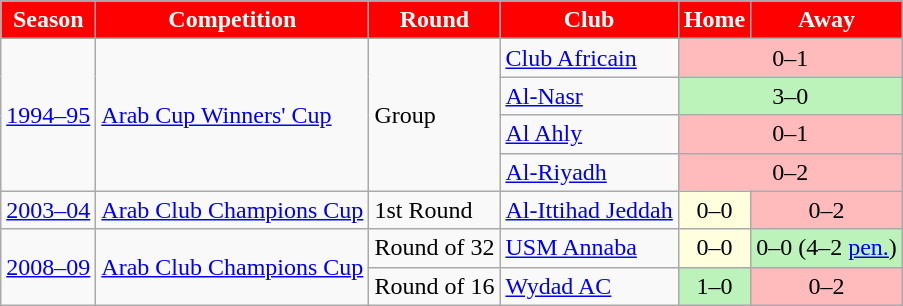<table class="wikitable">
<tr>
<th style="color:white; background:red;">Season</th>
<th style="color:white; background:red;">Competition</th>
<th style="color:white; background:red;">Round</th>
<th style="color:white; background:red;">Club</th>
<th style="color:white; background:red;">Home</th>
<th style="color:white; background:red;">Away</th>
</tr>
<tr>
<td rowspan="4"><a href='#'>1994–95</a></td>
<td rowspan="4"><a href='#'>Arab Cup Winners' Cup</a></td>
<td rowspan="4">Group</td>
<td> <a href='#'>Club Africain</a></td>
<td colspan="2" align="center" style="background: #FFBBBB;">0–1</td>
</tr>
<tr>
<td> <a href='#'>Al-Nasr</a></td>
<td colspan="2" align="center" style="background: #BBF3BB;">3–0</td>
</tr>
<tr>
<td> <a href='#'>Al Ahly</a></td>
<td colspan="2" align="center" style="background: #FFBBBB;">0–1</td>
</tr>
<tr>
<td> <a href='#'>Al-Riyadh</a></td>
<td colspan="2" align="center" style="background: #FFBBBB;">0–2</td>
</tr>
<tr>
<td rowspan="1"><a href='#'>2003–04</a></td>
<td rowspan="1"><a href='#'>Arab Club Champions Cup</a></td>
<td rowspan="1">1st Round</td>
<td> <a href='#'>Al-Ittihad Jeddah</a></td>
<td align="center" style="background: #ffd;">0–0</td>
<td align="center" style="background: #FFBBBB;">0–2</td>
</tr>
<tr>
<td rowspan="2"><a href='#'>2008–09</a></td>
<td rowspan="2"><a href='#'>Arab Club Champions Cup</a></td>
<td rowspan="1">Round of 32</td>
<td> <a href='#'>USM Annaba</a></td>
<td align="center" style="background: #ffd;">0–0</td>
<td colspan="2" align="center" style="background: #BBF3BB;">0–0 (4–2 <a href='#'>pen.</a>)</td>
</tr>
<tr>
<td rowspan="1">Round of 16</td>
<td> <a href='#'>Wydad AC</a></td>
<td align="center" style="background: #BBF3BB;">1–0</td>
<td align="center" style="background: #FFBBBB;">0–2</td>
</tr>
</table>
